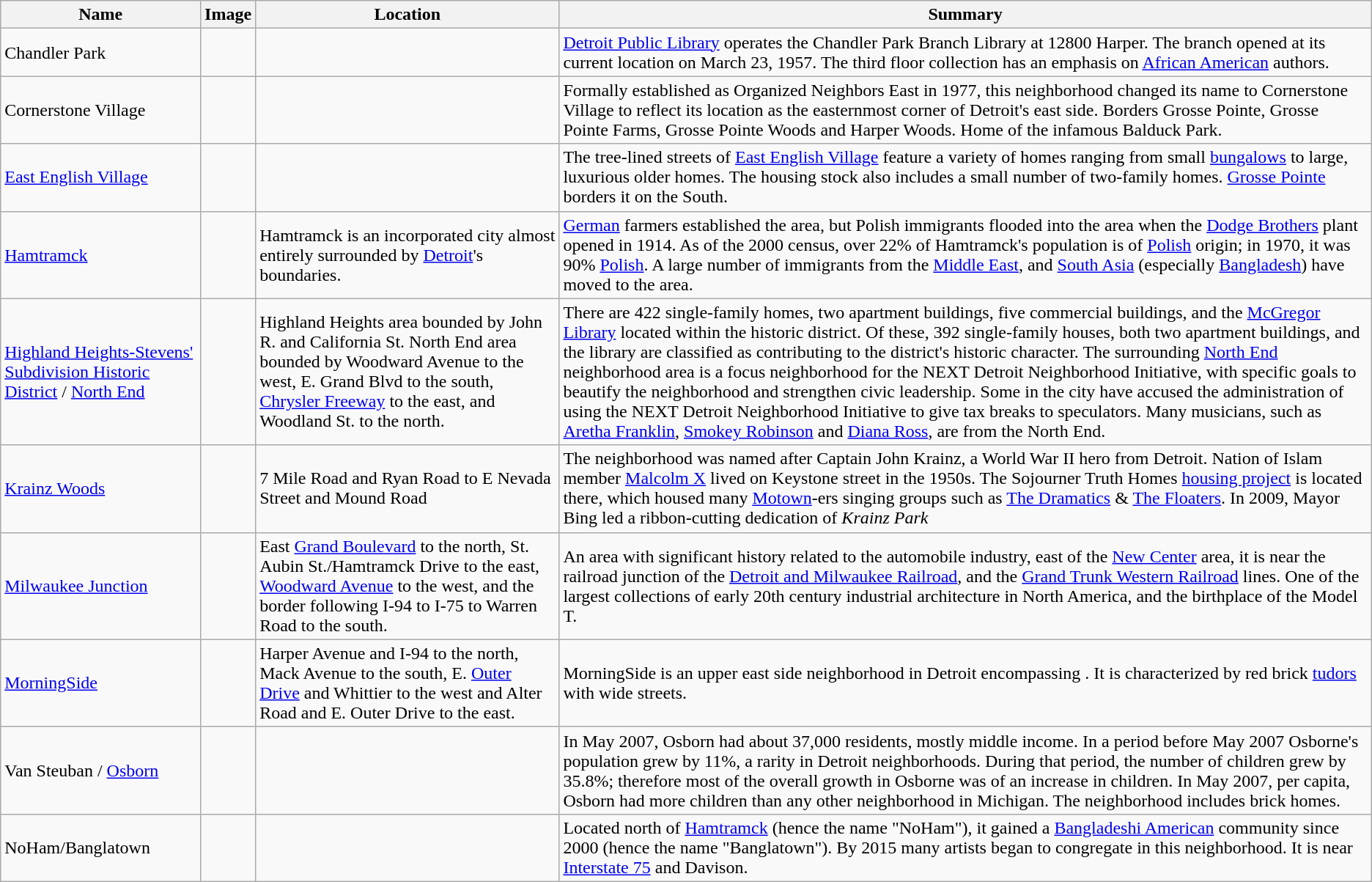<table class="wikitable sortable">
<tr>
<th style="background:light gray; color:black">Name</th>
<th class="unsortable" style="background:light gray; color:black">Image</th>
<th class="unsortable" style="background:light gray; color:black">Location</th>
<th class="unsortable" style="background:light gray; color:black">Summary</th>
</tr>
<tr>
<td>Chandler Park</td>
<td></td>
<td></td>
<td><a href='#'>Detroit Public Library</a> operates the Chandler Park Branch Library at 12800 Harper. The branch opened at its current location on March 23, 1957. The third floor collection has an emphasis on <a href='#'>African American</a> authors.</td>
</tr>
<tr>
<td>Cornerstone Village</td>
<td></td>
<td></td>
<td>Formally established as Organized Neighbors East in 1977, this neighborhood changed its name to Cornerstone Village to reflect its location as the easternmost corner of Detroit's east side. Borders Grosse Pointe, Grosse Pointe Farms, Grosse Pointe Woods and Harper Woods. Home of the infamous Balduck Park.</td>
</tr>
<tr>
<td><a href='#'>East English Village</a></td>
<td></td>
<td></td>
<td>The tree-lined streets of <a href='#'>East English Village</a> feature a variety of homes ranging from small <a href='#'>bungalows</a> to large, luxurious older homes. The housing stock also includes a small number of two-family homes. <a href='#'>Grosse Pointe</a> borders it on the South.</td>
</tr>
<tr>
<td><a href='#'>Hamtramck</a></td>
<td></td>
<td>Hamtramck is an incorporated city almost entirely surrounded by <a href='#'>Detroit</a>'s boundaries.<small></small></td>
<td><a href='#'>German</a> farmers established the area, but Polish immigrants flooded into the area when the <a href='#'>Dodge Brothers</a> plant opened in 1914. As of the 2000 census, over 22% of Hamtramck's population is of <a href='#'>Polish</a> origin; in 1970, it was 90% <a href='#'>Polish</a>. A large number of immigrants from the <a href='#'>Middle East</a>, and <a href='#'>South Asia</a> (especially <a href='#'>Bangladesh</a>) have moved to the area.</td>
</tr>
<tr>
<td><a href='#'>Highland Heights-Stevens' Subdivision Historic District</a> / <a href='#'>North End</a></td>
<td></td>
<td>Highland Heights area bounded by John R. and California St.<small></small> North End area bounded by Woodward Avenue to the west, E. Grand Blvd to the south, <a href='#'>Chrysler Freeway</a> to the east, and Woodland St. to the north.</td>
<td>There are 422 single-family homes, two apartment buildings, five commercial buildings, and the <a href='#'>McGregor Library</a> located within the historic district. Of these, 392 single-family houses, both two apartment buildings, and the library are classified as contributing to the district's historic character. The surrounding <a href='#'>North End</a> neighborhood area is a focus neighborhood for the NEXT Detroit Neighborhood Initiative, with specific goals to beautify the neighborhood and strengthen civic leadership. Some in the city have accused the administration of using the NEXT Detroit Neighborhood Initiative to give tax breaks to speculators. Many musicians, such as <a href='#'>Aretha Franklin</a>, <a href='#'>Smokey Robinson</a> and <a href='#'>Diana Ross</a>, are from the North End.</td>
</tr>
<tr>
<td><a href='#'>Krainz Woods</a></td>
<td></td>
<td>7 Mile Road and Ryan Road to E Nevada Street and Mound Road</td>
<td>The neighborhood was named after Captain John Krainz, a World War II hero from Detroit. Nation of Islam member <a href='#'>Malcolm X</a> lived on Keystone street in the 1950s. The Sojourner Truth Homes <a href='#'>housing project</a> is located there, which housed many <a href='#'>Motown</a>-ers singing groups such as <a href='#'>The Dramatics</a> & <a href='#'>The Floaters</a>. In 2009, Mayor Bing led a ribbon-cutting dedication of <em>Krainz Park</em></td>
</tr>
<tr>
<td><a href='#'>Milwaukee Junction</a></td>
<td></td>
<td>East <a href='#'>Grand Boulevard</a> to the north, St. Aubin St./Hamtramck Drive to the east, <a href='#'>Woodward Avenue</a> to the west, and the border following I-94 to I-75 to Warren Road to the south.</td>
<td>An area with significant history related to the automobile industry, east of the <a href='#'>New Center</a> area, it is near the railroad junction of the <a href='#'>Detroit and Milwaukee Railroad</a>, and the <a href='#'>Grand Trunk Western Railroad</a> lines. One of the largest collections of early 20th century industrial architecture in North America, and the birthplace of the Model T.</td>
</tr>
<tr>
<td><a href='#'>MorningSide</a></td>
<td></td>
<td>Harper Avenue and I-94 to the north, Mack Avenue to the south, E. <a href='#'>Outer Drive</a> and Whittier to the west and Alter Road and E. Outer Drive to the east.</td>
<td>MorningSide is an upper east side neighborhood in Detroit encompassing . It is characterized by red brick <a href='#'>tudors</a> with wide streets.</td>
</tr>
<tr>
<td>Van Steuban / <a href='#'>Osborn</a></td>
<td></td>
<td></td>
<td>In May 2007, Osborn had about 37,000 residents, mostly middle income. In a period before May 2007 Osborne's population grew by 11%, a rarity in Detroit neighborhoods. During that period, the number of children grew by 35.8%; therefore most of the overall growth in Osborne was of an increase in children. In May 2007, per capita, Osborn had more children than any other neighborhood in Michigan. The neighborhood includes brick homes.</td>
</tr>
<tr>
<td>NoHam/Banglatown</td>
<td></td>
<td></td>
<td>Located north of <a href='#'>Hamtramck</a> (hence the name "NoHam"), it gained a <a href='#'>Bangladeshi American</a> community since 2000 (hence the name "Banglatown"). By 2015 many artists began to congregate in this neighborhood. It is near <a href='#'>Interstate 75</a> and Davison.</td>
</tr>
</table>
